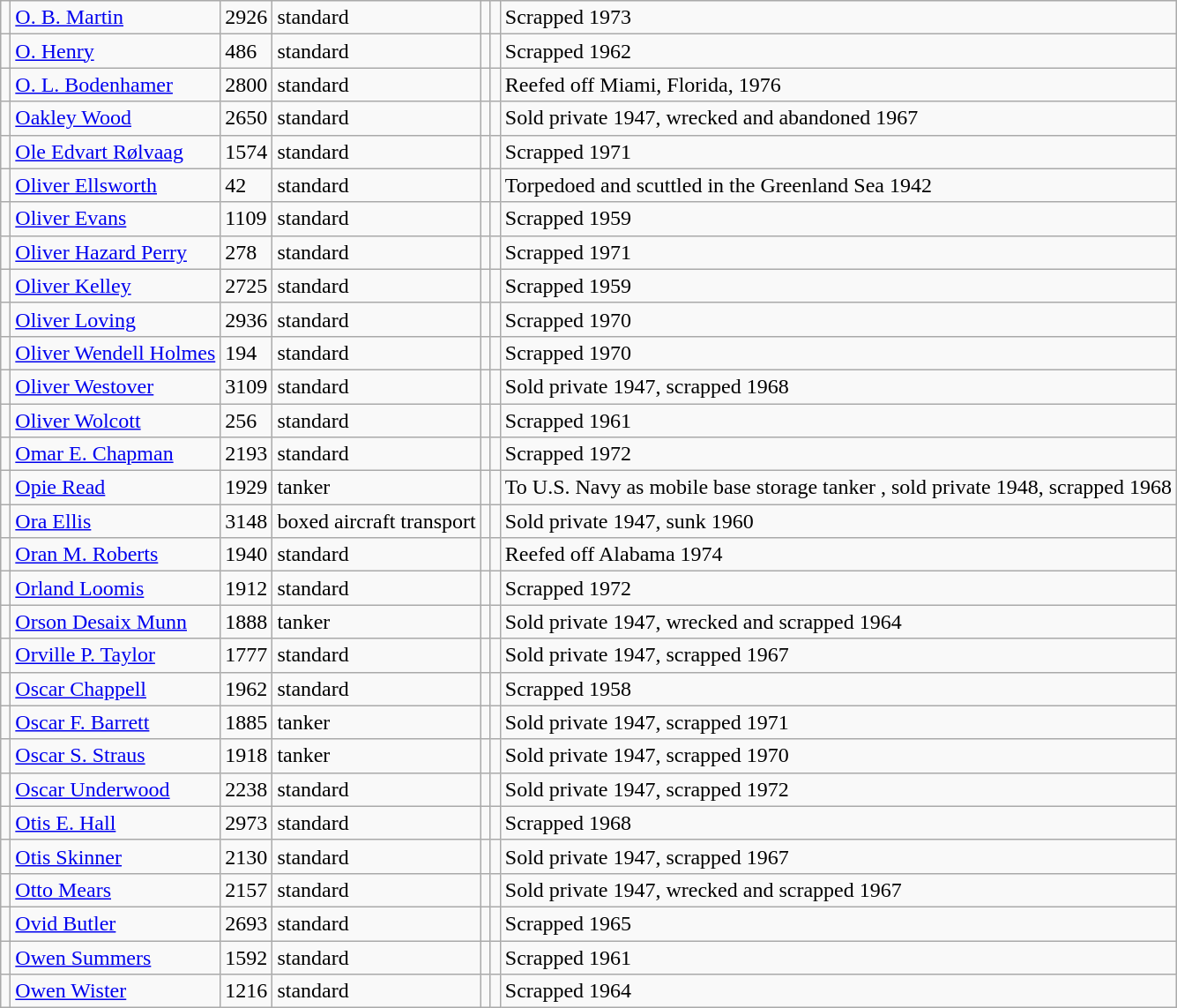<table class="wikitable sortable sticky-header">
<tr>
<td></td>
<td><a href='#'>O. B. Martin</a></td>
<td>2926</td>
<td>standard</td>
<td></td>
<td></td>
<td>Scrapped 1973</td>
</tr>
<tr>
<td></td>
<td><a href='#'>O. Henry</a></td>
<td>486</td>
<td>standard</td>
<td></td>
<td></td>
<td>Scrapped 1962</td>
</tr>
<tr>
<td></td>
<td><a href='#'>O. L. Bodenhamer</a></td>
<td>2800</td>
<td>standard</td>
<td></td>
<td></td>
<td>Reefed off Miami, Florida, 1976</td>
</tr>
<tr>
<td></td>
<td><a href='#'>Oakley Wood</a></td>
<td>2650</td>
<td>standard</td>
<td></td>
<td></td>
<td>Sold private 1947, wrecked and abandoned 1967</td>
</tr>
<tr>
<td></td>
<td><a href='#'>Ole Edvart Rølvaag</a></td>
<td>1574</td>
<td>standard</td>
<td></td>
<td></td>
<td>Scrapped 1971</td>
</tr>
<tr>
<td></td>
<td><a href='#'>Oliver Ellsworth</a></td>
<td>42</td>
<td>standard</td>
<td></td>
<td></td>
<td>Torpedoed and scuttled in the Greenland Sea 1942</td>
</tr>
<tr>
<td></td>
<td><a href='#'>Oliver Evans</a></td>
<td>1109</td>
<td>standard</td>
<td></td>
<td></td>
<td>Scrapped 1959</td>
</tr>
<tr>
<td></td>
<td><a href='#'>Oliver Hazard Perry</a></td>
<td>278</td>
<td>standard</td>
<td></td>
<td></td>
<td>Scrapped 1971</td>
</tr>
<tr>
<td></td>
<td><a href='#'>Oliver Kelley</a></td>
<td>2725</td>
<td>standard</td>
<td></td>
<td></td>
<td>Scrapped 1959</td>
</tr>
<tr>
<td></td>
<td><a href='#'>Oliver Loving</a></td>
<td>2936</td>
<td>standard</td>
<td></td>
<td></td>
<td>Scrapped 1970</td>
</tr>
<tr>
<td></td>
<td><a href='#'>Oliver Wendell Holmes</a></td>
<td>194</td>
<td>standard</td>
<td></td>
<td></td>
<td>Scrapped 1970</td>
</tr>
<tr>
<td></td>
<td><a href='#'>Oliver Westover</a></td>
<td>3109</td>
<td>standard</td>
<td></td>
<td></td>
<td>Sold private 1947, scrapped 1968</td>
</tr>
<tr>
<td></td>
<td><a href='#'>Oliver Wolcott</a></td>
<td>256</td>
<td>standard</td>
<td></td>
<td></td>
<td>Scrapped 1961</td>
</tr>
<tr>
<td></td>
<td><a href='#'>Omar E. Chapman</a></td>
<td>2193</td>
<td>standard</td>
<td></td>
<td></td>
<td>Scrapped 1972</td>
</tr>
<tr>
<td></td>
<td><a href='#'>Opie Read</a></td>
<td>1929</td>
<td>tanker</td>
<td></td>
<td></td>
<td>To U.S. Navy as mobile base storage tanker , sold private 1948, scrapped 1968</td>
</tr>
<tr>
<td></td>
<td><a href='#'>Ora Ellis</a></td>
<td>3148</td>
<td>boxed aircraft transport</td>
<td></td>
<td></td>
<td>Sold private 1947, sunk 1960</td>
</tr>
<tr>
<td></td>
<td><a href='#'>Oran M. Roberts</a></td>
<td>1940</td>
<td>standard</td>
<td></td>
<td></td>
<td>Reefed off Alabama 1974</td>
</tr>
<tr>
<td></td>
<td><a href='#'>Orland Loomis</a></td>
<td>1912</td>
<td>standard</td>
<td></td>
<td></td>
<td>Scrapped 1972</td>
</tr>
<tr>
<td></td>
<td><a href='#'>Orson Desaix Munn</a></td>
<td>1888</td>
<td>tanker</td>
<td></td>
<td></td>
<td>Sold private 1947, wrecked and scrapped 1964</td>
</tr>
<tr>
<td></td>
<td><a href='#'>Orville P. Taylor</a></td>
<td>1777</td>
<td>standard</td>
<td></td>
<td></td>
<td>Sold private 1947, scrapped 1967</td>
</tr>
<tr>
<td></td>
<td><a href='#'>Oscar Chappell</a></td>
<td>1962</td>
<td>standard</td>
<td></td>
<td></td>
<td>Scrapped 1958</td>
</tr>
<tr>
<td></td>
<td><a href='#'>Oscar F. Barrett</a></td>
<td>1885</td>
<td>tanker</td>
<td></td>
<td></td>
<td>Sold private 1947, scrapped 1971</td>
</tr>
<tr>
<td></td>
<td><a href='#'>Oscar S. Straus</a></td>
<td>1918</td>
<td>tanker</td>
<td></td>
<td></td>
<td>Sold private 1947, scrapped 1970</td>
</tr>
<tr>
<td></td>
<td><a href='#'>Oscar Underwood</a></td>
<td>2238</td>
<td>standard</td>
<td></td>
<td></td>
<td>Sold private 1947, scrapped 1972</td>
</tr>
<tr>
<td></td>
<td><a href='#'>Otis E. Hall</a></td>
<td>2973</td>
<td>standard</td>
<td></td>
<td></td>
<td>Scrapped 1968</td>
</tr>
<tr>
<td></td>
<td><a href='#'>Otis Skinner</a></td>
<td>2130</td>
<td>standard</td>
<td></td>
<td></td>
<td>Sold private 1947, scrapped 1967</td>
</tr>
<tr>
<td></td>
<td><a href='#'>Otto Mears</a></td>
<td>2157</td>
<td>standard</td>
<td></td>
<td></td>
<td>Sold private 1947, wrecked and scrapped 1967</td>
</tr>
<tr>
<td></td>
<td><a href='#'>Ovid Butler</a></td>
<td>2693</td>
<td>standard</td>
<td></td>
<td></td>
<td>Scrapped 1965</td>
</tr>
<tr>
<td></td>
<td><a href='#'>Owen Summers</a></td>
<td>1592</td>
<td>standard</td>
<td></td>
<td></td>
<td>Scrapped 1961</td>
</tr>
<tr>
<td></td>
<td><a href='#'>Owen Wister</a></td>
<td>1216</td>
<td>standard</td>
<td></td>
<td></td>
<td>Scrapped 1964</td>
</tr>
</table>
